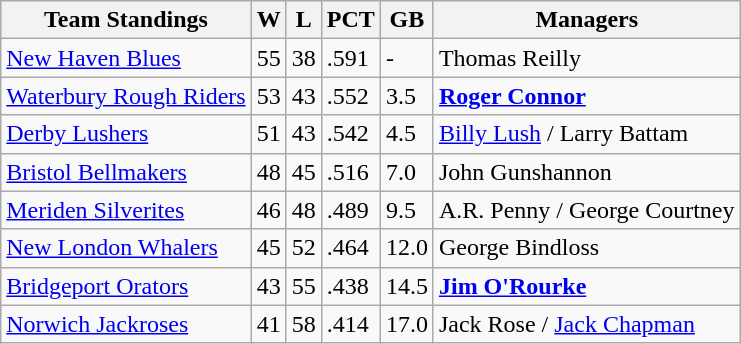<table class="wikitable">
<tr>
<th>Team Standings</th>
<th>W</th>
<th>L</th>
<th>PCT</th>
<th>GB</th>
<th>Managers</th>
</tr>
<tr>
<td><a href='#'>New Haven Blues</a></td>
<td>55</td>
<td>38</td>
<td>.591</td>
<td>-</td>
<td>Thomas Reilly</td>
</tr>
<tr>
<td><a href='#'>Waterbury Rough Riders</a></td>
<td>53</td>
<td>43</td>
<td>.552</td>
<td>3.5</td>
<td><strong><a href='#'>Roger Connor</a></strong></td>
</tr>
<tr>
<td><a href='#'>Derby Lushers</a></td>
<td>51</td>
<td>43</td>
<td>.542</td>
<td>4.5</td>
<td><a href='#'>Billy Lush</a> / Larry Battam</td>
</tr>
<tr>
<td><a href='#'>Bristol Bellmakers</a></td>
<td>48</td>
<td>45</td>
<td>.516</td>
<td>7.0</td>
<td>John Gunshannon</td>
</tr>
<tr>
<td><a href='#'>Meriden Silverites</a></td>
<td>46</td>
<td>48</td>
<td>.489</td>
<td>9.5</td>
<td>A.R. Penny / George Courtney</td>
</tr>
<tr>
<td><a href='#'>New London Whalers</a></td>
<td>45</td>
<td>52</td>
<td>.464</td>
<td>12.0</td>
<td>George Bindloss</td>
</tr>
<tr>
<td><a href='#'>Bridgeport Orators</a></td>
<td>43</td>
<td>55</td>
<td>.438</td>
<td>14.5</td>
<td><strong><a href='#'>Jim O'Rourke</a></strong></td>
</tr>
<tr>
<td><a href='#'>Norwich Jackroses</a></td>
<td>41</td>
<td>58</td>
<td>.414</td>
<td>17.0</td>
<td>Jack Rose / <a href='#'>Jack Chapman</a></td>
</tr>
</table>
